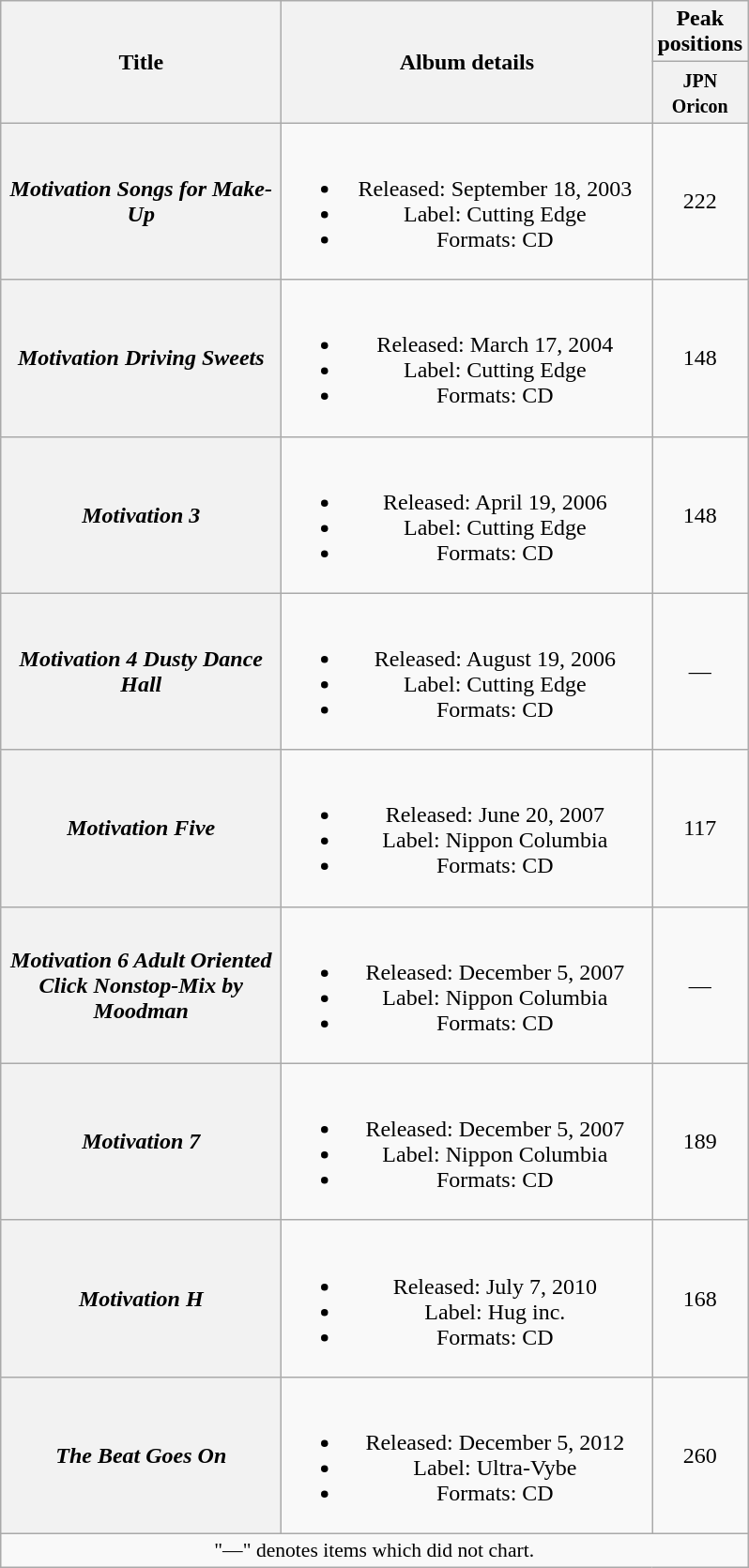<table class="wikitable plainrowheaders" style="text-align:center;">
<tr>
<th style="width:12em;" rowspan="2">Title</th>
<th style="width:16em;" rowspan="2">Album details</th>
<th colspan="1">Peak positions</th>
</tr>
<tr>
<th style="width:2.5em;"><small>JPN<br>Oricon</small><br></th>
</tr>
<tr>
<th scope="row"><em>Motivation Songs for Make-Up</em></th>
<td><br><ul><li>Released: September 18, 2003</li><li>Label: Cutting Edge</li><li>Formats: CD</li></ul></td>
<td>222</td>
</tr>
<tr>
<th scope="row"><em>Motivation Driving Sweets</em></th>
<td><br><ul><li>Released: March 17, 2004</li><li>Label: Cutting Edge</li><li>Formats: CD</li></ul></td>
<td>148</td>
</tr>
<tr>
<th scope="row"><em>Motivation 3</em></th>
<td><br><ul><li>Released: April 19, 2006</li><li>Label: Cutting Edge</li><li>Formats: CD</li></ul></td>
<td>148</td>
</tr>
<tr>
<th scope="row"><em>Motivation 4 Dusty Dance Hall</em></th>
<td><br><ul><li>Released: August 19, 2006</li><li>Label: Cutting Edge</li><li>Formats: CD</li></ul></td>
<td>—</td>
</tr>
<tr>
<th scope="row"><em>Motivation Five</em></th>
<td><br><ul><li>Released: June 20, 2007</li><li>Label: Nippon Columbia</li><li>Formats: CD</li></ul></td>
<td>117</td>
</tr>
<tr>
<th scope="row"><em>Motivation 6 Adult Oriented Click Nonstop-Mix by Moodman</em></th>
<td><br><ul><li>Released: December 5, 2007</li><li>Label: Nippon Columbia</li><li>Formats: CD</li></ul></td>
<td>—</td>
</tr>
<tr>
<th scope="row"><em>Motivation 7</em></th>
<td><br><ul><li>Released: December 5, 2007</li><li>Label: Nippon Columbia</li><li>Formats: CD</li></ul></td>
<td>189</td>
</tr>
<tr>
<th scope="row"><em>Motivation H</em></th>
<td><br><ul><li>Released: July 7, 2010</li><li>Label: Hug inc.</li><li>Formats: CD</li></ul></td>
<td>168</td>
</tr>
<tr>
<th scope="row"><em>The Beat Goes On</em></th>
<td><br><ul><li>Released: December 5, 2012</li><li>Label: Ultra-Vybe</li><li>Formats: CD</li></ul></td>
<td>260</td>
</tr>
<tr>
<td colspan="12" align="center" style="font-size:90%;">"—" denotes items which did not chart.</td>
</tr>
</table>
